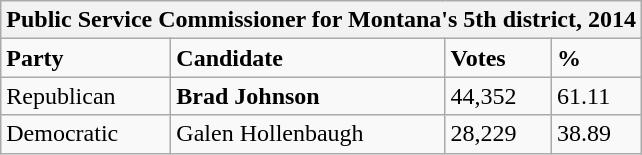<table class="wikitable">
<tr>
<th colspan="4">Public Service Commissioner for Montana's 5th district, 2014</th>
</tr>
<tr>
<td><strong>Party</strong></td>
<td><strong>Candidate</strong></td>
<td><strong>Votes</strong></td>
<td><strong>%</strong></td>
</tr>
<tr>
<td>Republican</td>
<td><strong>Brad Johnson</strong></td>
<td>44,352</td>
<td>61.11</td>
</tr>
<tr>
<td>Democratic</td>
<td>Galen Hollenbaugh</td>
<td>28,229</td>
<td>38.89</td>
</tr>
</table>
